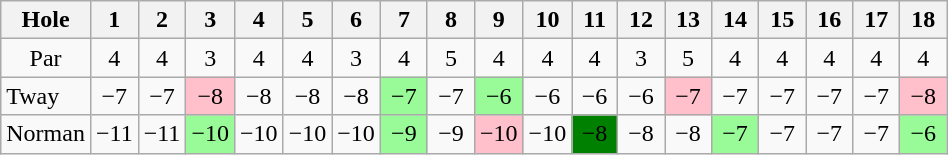<table class="wikitable" style="text-align:center">
<tr>
<th>Hole</th>
<th>  1  </th>
<th>  2  </th>
<th>  3  </th>
<th>  4  </th>
<th>  5  </th>
<th>  6  </th>
<th>  7  </th>
<th>  8  </th>
<th>  9  </th>
<th> 10 </th>
<th> 11 </th>
<th> 12 </th>
<th> 13 </th>
<th> 14 </th>
<th> 15 </th>
<th> 16 </th>
<th> 17 </th>
<th> 18 </th>
</tr>
<tr>
<td>Par</td>
<td>4</td>
<td>4</td>
<td>3</td>
<td>4</td>
<td>4</td>
<td>3</td>
<td>4</td>
<td>5</td>
<td>4</td>
<td>4</td>
<td>4</td>
<td>3</td>
<td>5</td>
<td>4</td>
<td>4</td>
<td>4</td>
<td>4</td>
<td>4</td>
</tr>
<tr>
<td align=left> Tway</td>
<td>−7</td>
<td>−7</td>
<td style="background: Pink;">−8</td>
<td>−8</td>
<td>−8</td>
<td>−8</td>
<td style="background: PaleGreen;">−7</td>
<td>−7</td>
<td style="background: PaleGreen;">−6</td>
<td>−6</td>
<td>−6</td>
<td>−6</td>
<td style="background: Pink;">−7</td>
<td>−7</td>
<td>−7</td>
<td>−7</td>
<td>−7</td>
<td style="background: Pink;">−8</td>
</tr>
<tr>
<td align=left> Norman</td>
<td>−11</td>
<td>−11</td>
<td style="background: PaleGreen;">−10</td>
<td>−10</td>
<td>−10</td>
<td>−10</td>
<td style="background: PaleGreen;">−9</td>
<td>−9</td>
<td style="background: Pink;">−10</td>
<td>−10</td>
<td style="background: Green;">−8</td>
<td>−8</td>
<td>−8</td>
<td style="background: PaleGreen;">−7</td>
<td>−7</td>
<td>−7</td>
<td>−7</td>
<td style="background: PaleGreen;">−6</td>
</tr>
</table>
